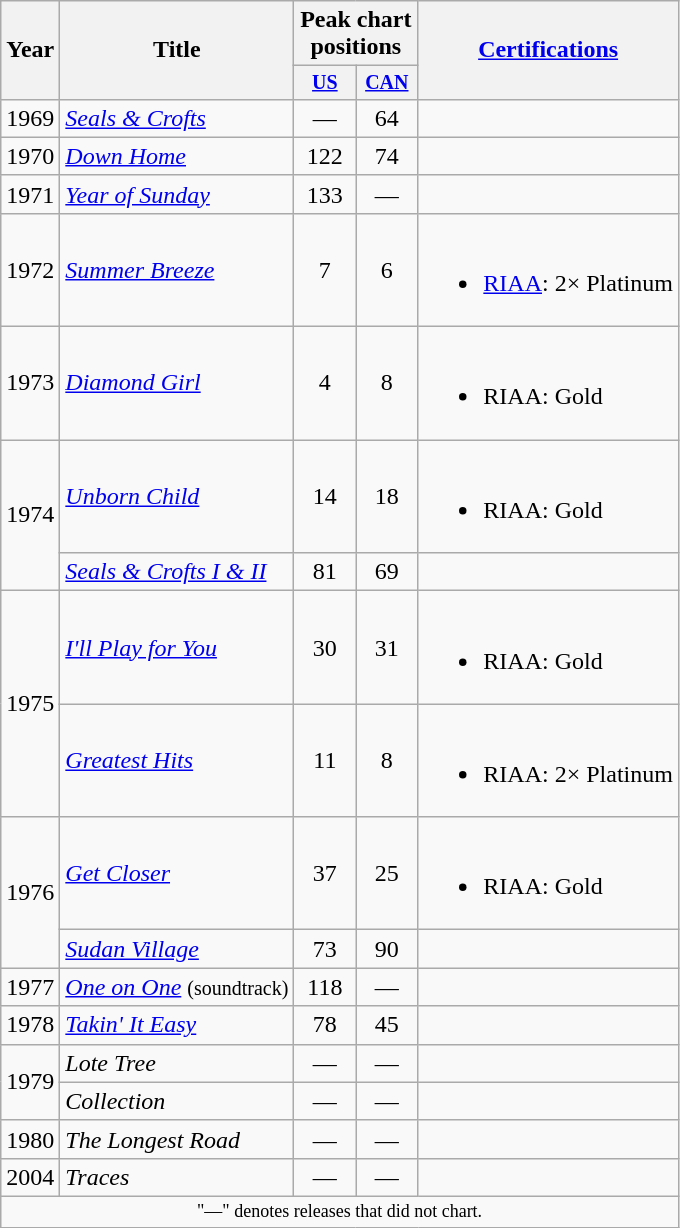<table class="wikitable">
<tr>
<th scope="col" rowspan="2">Year</th>
<th scope="col" rowspan="2">Title</th>
<th scope="col" colspan="2">Peak chart positions</th>
<th scope="col" rowspan="2"><a href='#'>Certifications</a></th>
</tr>
<tr style="font-size:smaller;">
<th style="width:35px;"><a href='#'>US</a><br></th>
<th style="width:35px;"><a href='#'>CAN</a><br></th>
</tr>
<tr>
<td>1969</td>
<td><em><a href='#'>Seals & Crofts</a></em></td>
<td align=center>―</td>
<td align=center>64</td>
<td></td>
</tr>
<tr>
<td>1970</td>
<td><em><a href='#'>Down Home</a></em></td>
<td align=center>122</td>
<td align=center>74</td>
<td></td>
</tr>
<tr>
<td>1971</td>
<td><em><a href='#'>Year of Sunday</a></em></td>
<td align=center>133</td>
<td align=center>―</td>
<td></td>
</tr>
<tr>
<td>1972</td>
<td><em><a href='#'>Summer Breeze</a></em></td>
<td align=center>7</td>
<td align=center>6</td>
<td><br><ul><li><a href='#'>RIAA</a>: 2× Platinum</li></ul></td>
</tr>
<tr>
<td>1973</td>
<td><em><a href='#'>Diamond Girl</a></em></td>
<td align=center>4</td>
<td align=center>8</td>
<td><br><ul><li>RIAA: Gold</li></ul></td>
</tr>
<tr>
<td rowspan="2">1974</td>
<td><em><a href='#'>Unborn Child</a></em></td>
<td align=center>14</td>
<td align=center>18</td>
<td><br><ul><li>RIAA: Gold</li></ul></td>
</tr>
<tr>
<td><em><a href='#'>Seals & Crofts I & II</a></em></td>
<td align=center>81</td>
<td align=center>69</td>
<td></td>
</tr>
<tr>
<td rowspan="2">1975</td>
<td><em><a href='#'>I'll Play for You</a></em></td>
<td align=center>30</td>
<td align=center>31</td>
<td><br><ul><li>RIAA: Gold</li></ul></td>
</tr>
<tr>
<td><em><a href='#'>Greatest Hits</a></em></td>
<td align=center>11</td>
<td align=center>8</td>
<td><br><ul><li>RIAA: 2× Platinum</li></ul></td>
</tr>
<tr>
<td rowspan="2">1976</td>
<td><em><a href='#'>Get Closer</a></em></td>
<td align=center>37</td>
<td align=center>25</td>
<td><br><ul><li>RIAA: Gold</li></ul></td>
</tr>
<tr>
<td><em><a href='#'>Sudan Village</a></em></td>
<td align=center>73</td>
<td align=center>90</td>
<td></td>
</tr>
<tr>
<td>1977</td>
<td><em><a href='#'>One on One</a></em> <small>(soundtrack)</small></td>
<td align=center>118</td>
<td align=center>―</td>
<td></td>
</tr>
<tr>
<td>1978</td>
<td><em><a href='#'>Takin' It Easy</a></em></td>
<td align=center>78</td>
<td align=center>45</td>
<td></td>
</tr>
<tr>
<td rowspan="2">1979</td>
<td><em>Lote Tree</em></td>
<td align=center>―</td>
<td align=center>―</td>
<td></td>
</tr>
<tr>
<td><em>Collection</em></td>
<td align=center>―</td>
<td align=center>―</td>
<td></td>
</tr>
<tr>
<td>1980</td>
<td><em>The Longest Road</em></td>
<td align=center>―</td>
<td align=center>―</td>
<td></td>
</tr>
<tr>
<td>2004</td>
<td><em>Traces</em></td>
<td align=center>―</td>
<td align=center>―</td>
<td></td>
</tr>
<tr>
<td colspan="5" style="text-align:center; font-size:9pt;">"—" denotes releases that did not chart.</td>
</tr>
</table>
